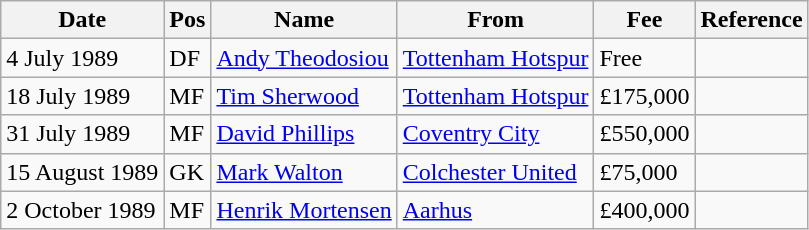<table class="wikitable">
<tr>
<th>Date</th>
<th>Pos</th>
<th>Name</th>
<th>From</th>
<th>Fee</th>
<th>Reference</th>
</tr>
<tr>
<td>4 July 1989</td>
<td>DF</td>
<td><a href='#'>Andy Theodosiou</a></td>
<td><a href='#'>Tottenham Hotspur</a></td>
<td>Free</td>
<td></td>
</tr>
<tr>
<td>18 July 1989</td>
<td>MF</td>
<td><a href='#'>Tim Sherwood</a></td>
<td><a href='#'>Tottenham Hotspur</a></td>
<td>£175,000</td>
<td></td>
</tr>
<tr>
<td>31 July 1989</td>
<td>MF</td>
<td><a href='#'>David Phillips</a></td>
<td><a href='#'>Coventry City</a></td>
<td>£550,000</td>
<td></td>
</tr>
<tr>
<td>15 August 1989</td>
<td>GK</td>
<td><a href='#'>Mark Walton</a></td>
<td><a href='#'>Colchester United</a></td>
<td>£75,000</td>
<td></td>
</tr>
<tr>
<td>2 October 1989</td>
<td>MF</td>
<td><a href='#'>Henrik Mortensen</a></td>
<td><a href='#'>Aarhus</a></td>
<td>£400,000</td>
<td></td>
</tr>
</table>
